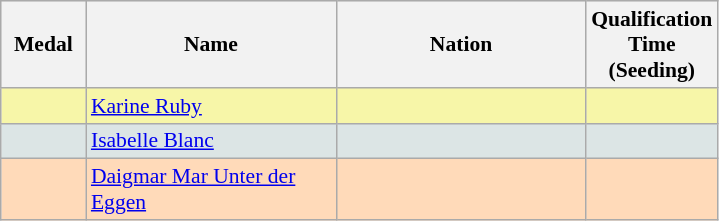<table class=wikitable style="border:1px solid #AAAAAA;font-size:90%">
<tr bgcolor="#E4E4E4">
<th width=50>Medal</th>
<th width=160>Name</th>
<th width=160>Nation</th>
<th width=80>Qualification Time (Seeding)</th>
</tr>
<tr bgcolor="#F7F6A8">
<td align="center"></td>
<td><a href='#'>Karine Ruby</a></td>
<td></td>
<td align="center"></td>
</tr>
<tr bgcolor="#DCE5E5">
<td align="center"></td>
<td><a href='#'>Isabelle Blanc</a></td>
<td></td>
<td align="center"></td>
</tr>
<tr bgcolor="#FFDAB9">
<td align="center"></td>
<td><a href='#'>Daigmar Mar Unter der Eggen</a></td>
<td></td>
<td align="center"></td>
</tr>
</table>
